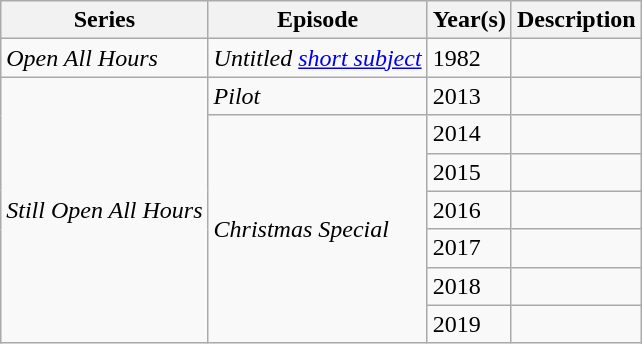<table class="wikitable sortable">
<tr>
<th>Series</th>
<th>Episode</th>
<th>Year(s)</th>
<th>Description</th>
</tr>
<tr>
<td><em>Open All Hours</em></td>
<td><em>Untitled <a href='#'>short subject</a></em></td>
<td>1982</td>
<td></td>
</tr>
<tr>
<td rowspan=7><em>Still Open All Hours</em></td>
<td><em>Pilot</em></td>
<td>2013</td>
<td></td>
</tr>
<tr>
<td rowspan=6><em>Christmas Special</em></td>
<td>2014</td>
<td></td>
</tr>
<tr>
<td>2015</td>
<td></td>
</tr>
<tr>
<td>2016</td>
<td></td>
</tr>
<tr>
<td>2017</td>
<td></td>
</tr>
<tr>
<td>2018</td>
<td></td>
</tr>
<tr>
<td>2019</td>
<td></td>
</tr>
</table>
